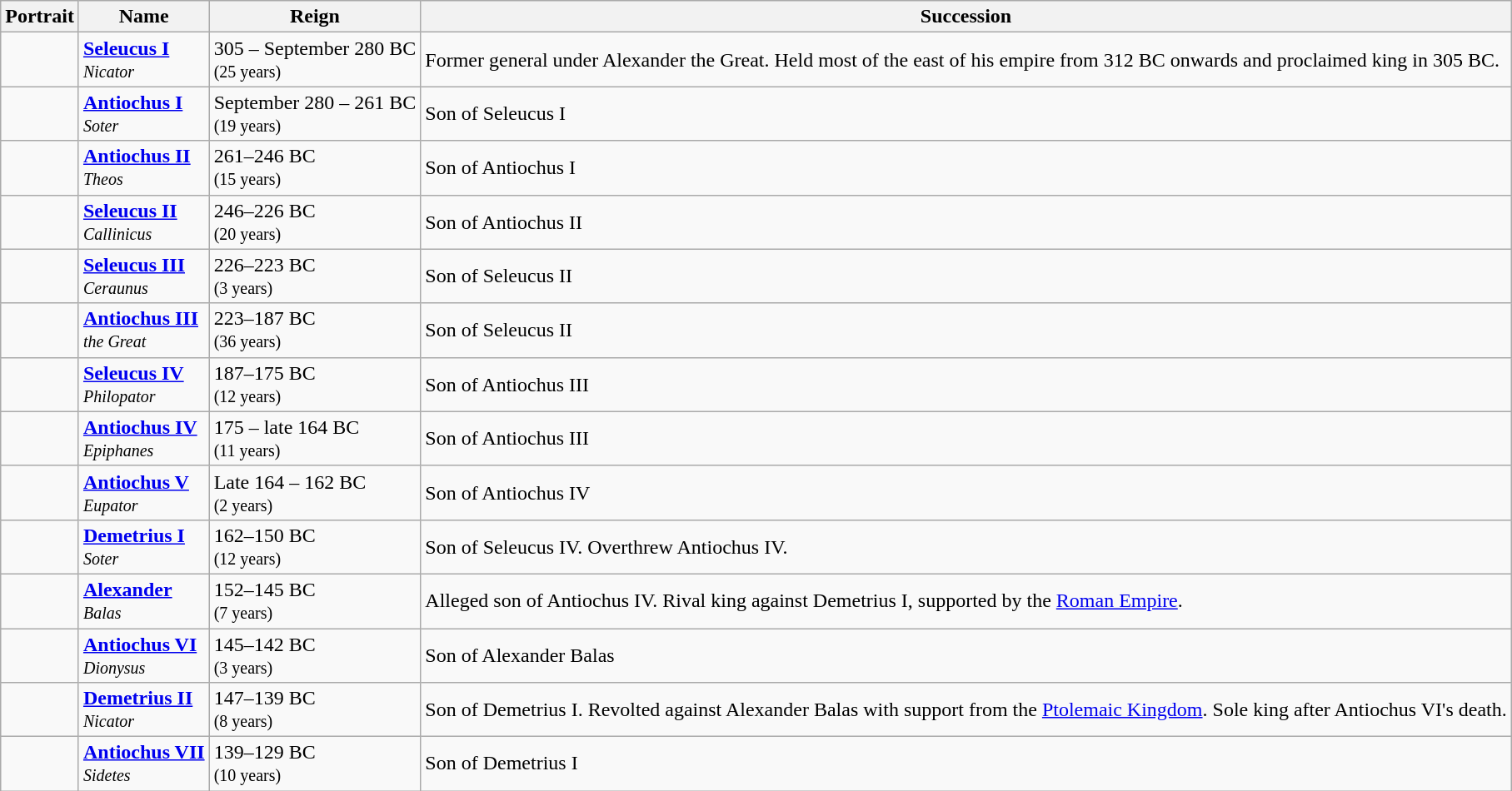<table class="wikitable">
<tr>
<th>Portrait</th>
<th>Name</th>
<th>Reign</th>
<th>Succession</th>
</tr>
<tr>
<td></td>
<td><strong><a href='#'>Seleucus I</a></strong><br><small><em>Nicator</em></small></td>
<td>305 – September 280 BC<br><small>(25 years)</small></td>
<td>Former general under Alexander the Great. Held most of the east of his empire from 312 BC onwards and proclaimed king in 305 BC.</td>
</tr>
<tr>
<td></td>
<td><strong><a href='#'>Antiochus I</a></strong><br><small><em>Soter</em></small></td>
<td>September 280 – 261 BC<br><small>(19 years)</small></td>
<td>Son of Seleucus I</td>
</tr>
<tr>
<td></td>
<td><strong><a href='#'>Antiochus II</a></strong><br><small><em>Theos</em></small></td>
<td>261–246 BC<br><small>(15 years)</small></td>
<td>Son of Antiochus I</td>
</tr>
<tr>
<td></td>
<td><strong><a href='#'>Seleucus II</a></strong><br><small><em>Callinicus</em></small></td>
<td>246–226 BC<br><small>(20 years)</small></td>
<td>Son of Antiochus II</td>
</tr>
<tr>
<td></td>
<td><strong><a href='#'>Seleucus III</a></strong><br><small><em>Ceraunus</em></small></td>
<td>226–223 BC<br><small>(3 years)</small></td>
<td>Son of Seleucus II</td>
</tr>
<tr>
<td></td>
<td><strong><a href='#'>Antiochus III</a></strong><br><small><em>the Great</em></small></td>
<td>223–187 BC<br><small>(36 years)</small></td>
<td>Son of Seleucus II</td>
</tr>
<tr>
<td></td>
<td><strong><a href='#'>Seleucus IV</a></strong><br><small><em>Philopator</em></small></td>
<td>187–175 BC<br><small>(12 years)</small></td>
<td>Son of Antiochus III</td>
</tr>
<tr>
<td></td>
<td><strong><a href='#'>Antiochus IV</a></strong><br><small><em>Epiphanes</em></small></td>
<td>175 – late 164 BC<br><small>(11 years)</small></td>
<td>Son of Antiochus III</td>
</tr>
<tr>
<td></td>
<td><strong><a href='#'>Antiochus V</a></strong><br><small><em>Eupator</em></small></td>
<td>Late 164 – 162 BC<br><small>(2 years)</small></td>
<td>Son of Antiochus IV</td>
</tr>
<tr>
<td></td>
<td><strong><a href='#'>Demetrius I</a></strong><br><small><em>Soter</em></small></td>
<td>162–150 BC<br><small>(12 years)</small></td>
<td>Son of Seleucus IV. Overthrew Antiochus IV.</td>
</tr>
<tr>
<td></td>
<td><strong><a href='#'>Alexander</a></strong><br><small><em>Balas</em></small></td>
<td>152–145 BC<br><small>(7 years)</small></td>
<td>Alleged son of Antiochus IV. Rival king against Demetrius I, supported by the <a href='#'>Roman Empire</a>.</td>
</tr>
<tr>
<td></td>
<td><strong><a href='#'>Antiochus VI</a></strong><br><small><em>Dionysus</em></small></td>
<td>145–142 BC<br><small>(3 years)</small></td>
<td>Son of Alexander Balas</td>
</tr>
<tr>
<td></td>
<td><strong><a href='#'>Demetrius II</a></strong><br><small><em>Nicator</em></small></td>
<td>147–139 BC<br><small>(8 years)</small></td>
<td>Son of Demetrius I. Revolted against Alexander Balas with support from the <a href='#'>Ptolemaic Kingdom</a>. Sole king after Antiochus VI's death.</td>
</tr>
<tr>
<td></td>
<td><strong><a href='#'>Antiochus VII</a></strong><br><small><em>Sidetes</em></small></td>
<td>139–129 BC<br><small>(10 years)</small></td>
<td>Son of Demetrius I</td>
</tr>
</table>
